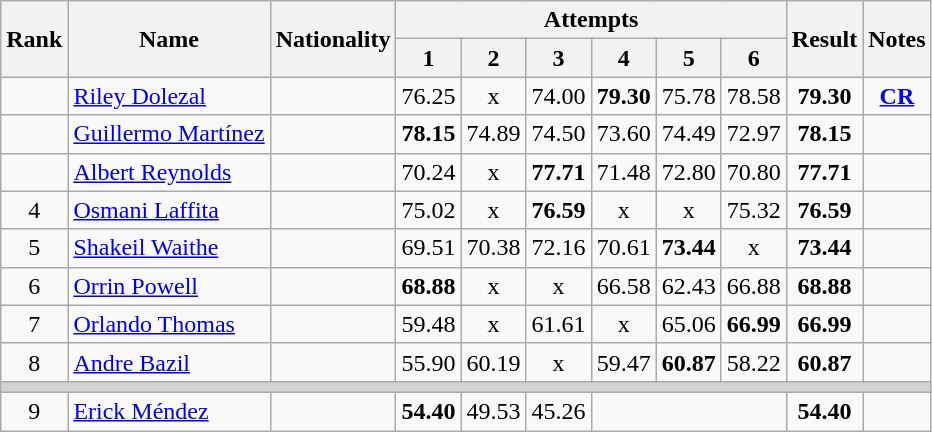<table class="wikitable sortable" style="text-align:center">
<tr>
<th rowspan=2>Rank</th>
<th rowspan=2>Name</th>
<th rowspan=2>Nationality</th>
<th colspan=6>Attempts</th>
<th rowspan=2>Result</th>
<th rowspan=2>Notes</th>
</tr>
<tr>
<th>1</th>
<th>2</th>
<th>3</th>
<th>4</th>
<th>5</th>
<th>6</th>
</tr>
<tr>
<td align=center></td>
<td align=left><a href='#'>Riley Dolezal</a></td>
<td align=left></td>
<td>76.25</td>
<td>x</td>
<td>74.00</td>
<td><strong>79.30</strong></td>
<td>75.78</td>
<td>78.58</td>
<td><strong>79.30</strong></td>
<td><strong><a href='#'>CR</a></strong></td>
</tr>
<tr>
<td align=center></td>
<td align=left><a href='#'>Guillermo Martínez</a></td>
<td align=left></td>
<td><strong>78.15</strong></td>
<td>74.89</td>
<td>74.50</td>
<td>73.60</td>
<td>74.49</td>
<td>72.97</td>
<td><strong>78.15</strong></td>
<td></td>
</tr>
<tr>
<td align=center></td>
<td align=left><a href='#'>Albert Reynolds</a></td>
<td align=left></td>
<td>70.24</td>
<td>x</td>
<td><strong>77.71</strong></td>
<td>71.48</td>
<td>72.80</td>
<td>70.80</td>
<td><strong>77.71</strong></td>
<td></td>
</tr>
<tr>
<td align=center>4</td>
<td align=left><a href='#'>Osmani Laffita</a></td>
<td align=left></td>
<td>75.02</td>
<td>x</td>
<td><strong>76.59</strong></td>
<td>x</td>
<td>x</td>
<td>75.32</td>
<td><strong>76.59</strong></td>
<td></td>
</tr>
<tr>
<td align=center>5</td>
<td align=left><a href='#'>Shakeil Waithe</a></td>
<td align=left></td>
<td>69.51</td>
<td>70.38</td>
<td>72.16</td>
<td>70.61</td>
<td><strong>73.44</strong></td>
<td>x</td>
<td><strong>73.44</strong></td>
<td></td>
</tr>
<tr>
<td align=center>6</td>
<td align=left><a href='#'>Orrin Powell</a></td>
<td align=left></td>
<td><strong>68.88</strong></td>
<td>x</td>
<td>x</td>
<td>66.58</td>
<td>62.43</td>
<td>66.88</td>
<td><strong>68.88</strong></td>
<td></td>
</tr>
<tr>
<td align=center>7</td>
<td align=left><a href='#'>Orlando Thomas</a></td>
<td align=left></td>
<td>59.48</td>
<td>x</td>
<td>61.61</td>
<td>x</td>
<td>65.06</td>
<td><strong>66.99</strong></td>
<td><strong>66.99</strong></td>
<td></td>
</tr>
<tr>
<td align=center>8</td>
<td align=left><a href='#'>Andre Bazil</a></td>
<td align=left></td>
<td>55.90</td>
<td>60.19</td>
<td>x</td>
<td>59.47</td>
<td><strong>60.87</strong></td>
<td>58.22</td>
<td><strong>60.87</strong></td>
<td></td>
</tr>
<tr>
<td colspan=11 bgcolor=lightgray></td>
</tr>
<tr>
<td align=center>9</td>
<td align=left><a href='#'>Erick Méndez</a></td>
<td align=left></td>
<td><strong>54.40</strong></td>
<td>49.53</td>
<td>45.26</td>
<td colspan=3></td>
<td><strong>54.40</strong></td>
<td></td>
</tr>
</table>
